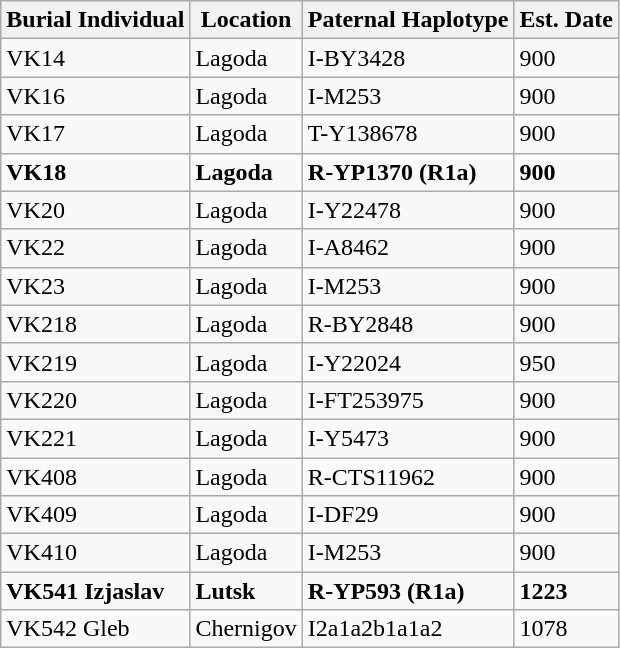<table class="wikitable Ancient remains sampled for DNA" border="1">
<tr>
<th scope="col">Burial Individual</th>
<th scope="col">Location</th>
<th scope="col">Paternal Haplotype</th>
<th scope="col">Est. Date</th>
</tr>
<tr>
<td>VK14</td>
<td>Lagoda</td>
<td>I-BY3428</td>
<td>900</td>
</tr>
<tr>
<td>VK16</td>
<td>Lagoda</td>
<td>I-M253</td>
<td>900</td>
</tr>
<tr>
<td>VK17</td>
<td>Lagoda</td>
<td>T-Y138678</td>
<td>900</td>
</tr>
<tr>
<td><strong>VK18</strong></td>
<td><strong>Lagoda</strong></td>
<td><strong>R-YP1370 (R1a)</strong></td>
<td><strong>900</strong></td>
</tr>
<tr>
<td>VK20</td>
<td>Lagoda</td>
<td>I-Y22478</td>
<td>900</td>
</tr>
<tr>
<td>VK22</td>
<td>Lagoda</td>
<td>I-A8462</td>
<td>900</td>
</tr>
<tr>
<td>VK23</td>
<td>Lagoda</td>
<td>I-M253</td>
<td>900</td>
</tr>
<tr>
<td>VK218</td>
<td>Lagoda</td>
<td>R-BY2848</td>
<td>900</td>
</tr>
<tr>
<td>VK219</td>
<td>Lagoda</td>
<td>I-Y22024</td>
<td>950</td>
</tr>
<tr>
<td>VK220</td>
<td>Lagoda</td>
<td>I-FT253975</td>
<td>900</td>
</tr>
<tr>
<td>VK221</td>
<td>Lagoda</td>
<td>I-Y5473</td>
<td>900</td>
</tr>
<tr>
<td>VK408</td>
<td>Lagoda</td>
<td>R-CTS11962</td>
<td>900</td>
</tr>
<tr>
<td>VK409</td>
<td>Lagoda</td>
<td>I-DF29</td>
<td>900</td>
</tr>
<tr>
<td>VK410</td>
<td>Lagoda</td>
<td>I-M253</td>
<td>900</td>
</tr>
<tr>
<td><strong>VK541</strong> <strong>Izjaslav</strong></td>
<td><strong>Lutsk</strong></td>
<td><strong>R-YP593 (R1a)</strong></td>
<td><strong>1223</strong></td>
</tr>
<tr>
<td>VK542 Gleb</td>
<td>Chernigov</td>
<td>I2a1a2b1a1a2</td>
<td>1078</td>
</tr>
</table>
